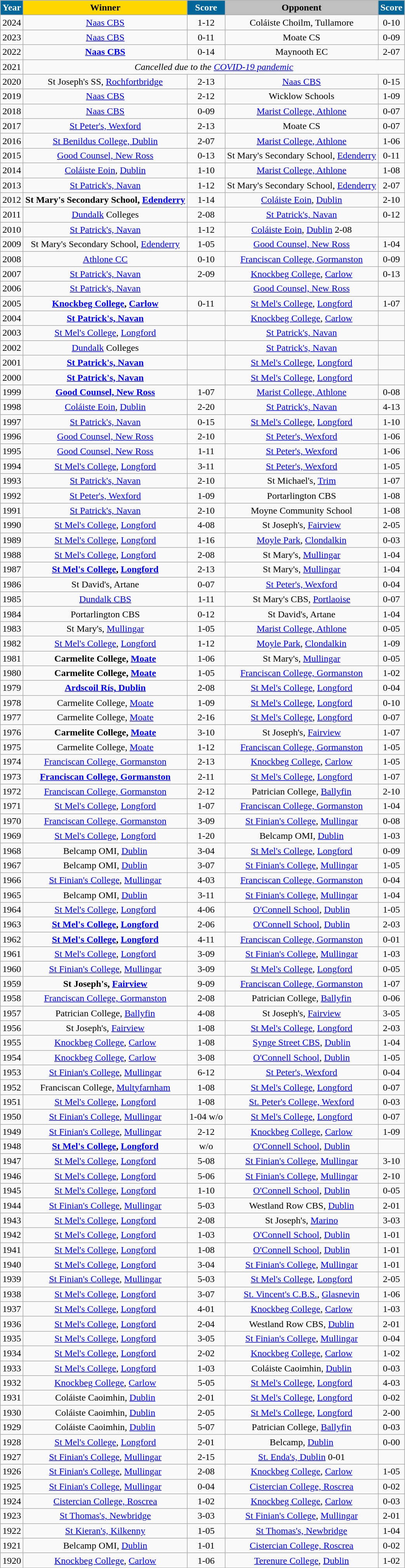<table class="wikitable" style="text-align:center;">
<tr>
<th style="background:#069; color:white;">Year</th>
<th style="background:gold;">Winner</th>
<th style="background:#069; color:white;">Score</th>
<th style="background:silver;">Opponent</th>
<th style="background:#069; color:white;">Score</th>
</tr>
<tr>
<td>2024</td>
<td><a href='#'>Naas CBS</a></td>
<td>1-12</td>
<td>Coláiste Choilm, Tullamore</td>
<td>0-10</td>
</tr>
<tr>
<td>2023</td>
<td><a href='#'>Naas CBS</a></td>
<td>0-11</td>
<td>Moate CS</td>
<td>0-09</td>
</tr>
<tr>
<td>2022</td>
<td><strong><a href='#'>Naas CBS</a></strong></td>
<td>0-14</td>
<td>Maynooth EC</td>
<td>2-07</td>
</tr>
<tr>
<td>2021</td>
<td colspan="6" style="text-align:center;"><em>Cancelled due to the <a href='#'>COVID-19 pandemic</a></em></td>
</tr>
<tr>
<td>2020</td>
<td>St Joseph's SS, <a href='#'>Rochfortbridge</a></td>
<td>2-13</td>
<td><a href='#'>Naas CBS</a></td>
<td>0-15</td>
</tr>
<tr>
<td>2019</td>
<td><a href='#'>Naas CBS</a></td>
<td>2-12</td>
<td>Wicklow Schools</td>
<td>1-09</td>
</tr>
<tr>
<td>2018</td>
<td><a href='#'>Naas CBS</a></td>
<td>0-09</td>
<td><a href='#'>Marist College, Athlone</a></td>
<td>0-07</td>
</tr>
<tr>
<td>2017</td>
<td><a href='#'>St Peter's, Wexford</a></td>
<td>2-13</td>
<td>Moate CS</td>
<td>0-07</td>
</tr>
<tr>
<td>2016</td>
<td><a href='#'>St Benildus College, Dublin</a></td>
<td>2-07</td>
<td><a href='#'>Marist College, Athlone</a></td>
<td>1-06</td>
</tr>
<tr>
<td>2015</td>
<td><a href='#'>Good Counsel, New Ross</a></td>
<td>0-13</td>
<td>St Mary's Secondary School, <a href='#'>Edenderry</a></td>
<td>0-11</td>
</tr>
<tr>
<td>2014</td>
<td><a href='#'>Coláiste Eoin</a>, <a href='#'>Dublin</a></td>
<td>1-10</td>
<td><a href='#'>Marist College, Athlone</a></td>
<td>1-08</td>
</tr>
<tr>
<td>2013</td>
<td><a href='#'>St Patrick's, Navan</a></td>
<td>1-12</td>
<td>St Mary's Secondary School, <a href='#'>Edenderry</a></td>
<td>2-07</td>
</tr>
<tr>
<td>2012</td>
<td><strong>St Mary's Secondary School, <a href='#'>Edenderry</a></strong></td>
<td>1-14</td>
<td><a href='#'>Coláiste Eoin</a>, <a href='#'>Dublin</a></td>
<td>2-10</td>
</tr>
<tr>
<td>2011</td>
<td><a href='#'>Dundalk</a> Colleges</td>
<td>2-08</td>
<td><a href='#'>St Patrick's, Navan</a></td>
<td>0-12</td>
</tr>
<tr>
<td>2010</td>
<td><a href='#'>St Patrick's, Navan</a></td>
<td>1-12</td>
<td><a href='#'>Coláiste Eoin</a>, <a href='#'>Dublin</a> 2-08</td>
</tr>
<tr>
<td>2009</td>
<td>St Mary's Secondary School, <a href='#'>Edenderry</a></td>
<td>1-05</td>
<td><a href='#'>Good Counsel, New Ross</a></td>
<td>1-04</td>
</tr>
<tr>
<td>2008</td>
<td><a href='#'>Athlone CC</a></td>
<td>0-10</td>
<td><a href='#'>Franciscan College, Gormanston</a></td>
<td>0-09</td>
</tr>
<tr>
<td>2007</td>
<td><a href='#'>St Patrick's, Navan</a></td>
<td>2-09</td>
<td><a href='#'>Knockbeg College</a>, <a href='#'>Carlow</a></td>
<td>0-13</td>
</tr>
<tr>
<td>2006</td>
<td><a href='#'>St Patrick's, Navan</a></td>
<td></td>
<td><a href='#'>Good Counsel, New Ross</a></td>
<td></td>
</tr>
<tr>
<td>2005</td>
<td><strong><a href='#'>Knockbeg College</a>, <a href='#'>Carlow</a></strong></td>
<td>0-11</td>
<td><a href='#'>St Mel's College</a>, <a href='#'>Longford</a></td>
<td>1-07</td>
</tr>
<tr>
<td>2004</td>
<td><strong><a href='#'>St Patrick's, Navan</a></strong></td>
<td></td>
<td><a href='#'>Knockbeg College</a>, <a href='#'>Carlow</a></td>
<td></td>
</tr>
<tr>
<td>2003</td>
<td><a href='#'>St Mel's College</a>, <a href='#'>Longford</a></td>
<td></td>
<td><a href='#'>St Patrick's, Navan</a></td>
<td></td>
</tr>
<tr>
<td>2002</td>
<td><a href='#'>Dundalk</a> Colleges</td>
<td></td>
<td><a href='#'>St Patrick's, Navan</a></td>
<td></td>
</tr>
<tr>
<td>2001</td>
<td><strong><a href='#'>St Patrick's, Navan</a></strong></td>
<td></td>
<td><a href='#'>St Mel's College</a>, <a href='#'>Longford</a></td>
<td></td>
</tr>
<tr>
<td>2000</td>
<td><strong><a href='#'>St Patrick's, Navan</a></strong></td>
<td></td>
<td><a href='#'>St Mel's College</a>, <a href='#'>Longford</a></td>
<td></td>
</tr>
<tr>
<td>1999</td>
<td><strong><a href='#'>Good Counsel, New Ross</a></strong></td>
<td>1-07</td>
<td><a href='#'>Marist College, Athlone</a></td>
<td>0-08</td>
</tr>
<tr>
<td>1998</td>
<td><a href='#'>Coláiste Eoin</a>, <a href='#'>Dublin</a></td>
<td>2-20</td>
<td><a href='#'>St Patrick's, Navan</a></td>
<td>4-13</td>
</tr>
<tr>
<td>1997</td>
<td><a href='#'>St Patrick's, Navan</a></td>
<td>0-15</td>
<td><a href='#'>St Mel's College</a>, <a href='#'>Longford</a></td>
<td>1-10</td>
</tr>
<tr>
<td>1996</td>
<td><a href='#'>Good Counsel, New Ross</a></td>
<td>2-10</td>
<td><a href='#'>St Peter's, Wexford</a></td>
<td>1-06</td>
</tr>
<tr>
<td>1995</td>
<td><a href='#'>Good Counsel, New Ross</a></td>
<td>1-11</td>
<td><a href='#'>St Peter's, Wexford</a></td>
<td>1-06</td>
</tr>
<tr>
<td>1994</td>
<td><a href='#'>St Mel's College</a>, <a href='#'>Longford</a></td>
<td>3-11</td>
<td><a href='#'>St Peter's, Wexford</a></td>
<td>1-05</td>
</tr>
<tr>
<td>1993</td>
<td><a href='#'>St Patrick's, Navan</a></td>
<td>2-10</td>
<td>St Michael's, <a href='#'>Trim</a></td>
<td>1-07</td>
</tr>
<tr>
<td>1992</td>
<td><a href='#'>St Peter's, Wexford</a></td>
<td>1-09</td>
<td>Portarlington CBS</td>
<td>1-08</td>
</tr>
<tr>
<td>1991</td>
<td><a href='#'>St Patrick's, Navan</a></td>
<td>2-10</td>
<td>Moyne Community School</td>
<td>1-08</td>
</tr>
<tr>
<td>1990</td>
<td><a href='#'>St Mel's College</a>, <a href='#'>Longford</a></td>
<td>4-08</td>
<td>St Joseph's, <a href='#'>Fairview</a></td>
<td>2-05</td>
</tr>
<tr>
<td>1989</td>
<td><a href='#'>St Mel's College</a>, <a href='#'>Longford</a></td>
<td>1-16</td>
<td><a href='#'>Moyle Park</a>, <a href='#'>Clondalkin</a></td>
<td>0-03</td>
</tr>
<tr>
<td>1988</td>
<td><a href='#'>St Mel's College</a>, <a href='#'>Longford</a></td>
<td>2-08</td>
<td>St Mary's, <a href='#'>Mullingar</a></td>
<td>1-04</td>
</tr>
<tr>
<td>1987</td>
<td><strong><a href='#'>St Mel's College</a>, <a href='#'>Longford</a></strong></td>
<td>2-13</td>
<td>St Mary's, <a href='#'>Mullingar</a></td>
<td>1-04</td>
</tr>
<tr>
<td>1986</td>
<td>St David's, Artane</td>
<td>0-07</td>
<td><a href='#'>St Peter's, Wexford</a></td>
<td>0-04</td>
</tr>
<tr>
<td>1985</td>
<td><a href='#'>Dundalk CBS</a></td>
<td>1-11</td>
<td>St Mary's CBS, <a href='#'>Portlaoise</a></td>
<td>0-07</td>
</tr>
<tr>
<td>1984</td>
<td>Portarlington CBS</td>
<td>0-12</td>
<td>St David's, Artane</td>
<td>1-04</td>
</tr>
<tr>
<td>1983</td>
<td>St Mary's, <a href='#'>Mullingar</a></td>
<td>1-05</td>
<td><a href='#'>Marist College, Athlone</a></td>
<td>0-05</td>
</tr>
<tr>
<td>1982</td>
<td><a href='#'>St Mel's College</a>, <a href='#'>Longford</a></td>
<td>1-12</td>
<td><a href='#'>Moyle Park</a>, <a href='#'>Clondalkin</a></td>
<td>1-09</td>
</tr>
<tr>
<td>1981</td>
<td><strong>Carmelite College, <a href='#'>Moate</a></strong></td>
<td>1-06</td>
<td>St Mary's, <a href='#'>Mullingar</a></td>
<td>0-05</td>
</tr>
<tr>
<td>1980</td>
<td><strong>Carmelite College, <a href='#'>Moate</a></strong></td>
<td>1-05</td>
<td><a href='#'>Franciscan College, Gormanston</a></td>
<td>1-02</td>
</tr>
<tr>
<td>1979</td>
<td><strong><a href='#'>Ardscoil Rís, Dublin</a></strong></td>
<td>2-08</td>
<td><a href='#'>St Mel's College</a>, <a href='#'>Longford</a></td>
<td>0-04</td>
</tr>
<tr>
<td>1978</td>
<td>Carmelite College, <a href='#'>Moate</a></td>
<td>1-09</td>
<td><a href='#'>St Mel's College</a>, <a href='#'>Longford</a></td>
<td>0-10</td>
</tr>
<tr>
<td>1977</td>
<td>Carmelite College, <a href='#'>Moate</a></td>
<td>2-16</td>
<td><a href='#'>St Mel's College</a>, <a href='#'>Longford</a></td>
<td>0-07</td>
</tr>
<tr>
<td>1976</td>
<td><strong>Carmelite College, <a href='#'>Moate</a></strong></td>
<td>3-10</td>
<td>St Joseph's, <a href='#'>Fairview</a></td>
<td>1-07</td>
</tr>
<tr>
<td>1975</td>
<td>Carmelite College, <a href='#'>Moate</a></td>
<td>1-12</td>
<td><a href='#'>Franciscan College, Gormanston</a></td>
<td>1-05</td>
</tr>
<tr>
<td>1974</td>
<td><a href='#'>Franciscan College, Gormanston</a></td>
<td>2-13</td>
<td><a href='#'>Knockbeg College</a>, <a href='#'>Carlow</a></td>
<td>1-05</td>
</tr>
<tr>
<td>1973</td>
<td><strong><a href='#'>Franciscan College, Gormanston</a></strong></td>
<td>2-11</td>
<td><a href='#'>St Mel's College</a>, <a href='#'>Longford</a></td>
<td>1-07</td>
</tr>
<tr>
<td>1972</td>
<td><a href='#'>Franciscan College, Gormanston</a></td>
<td>2-12</td>
<td>Patrician College, <a href='#'>Ballyfin</a></td>
<td>2-10</td>
</tr>
<tr>
<td>1971</td>
<td><a href='#'>St Mel's College</a>, <a href='#'>Longford</a></td>
<td>1-07</td>
<td><a href='#'>Franciscan College, Gormanston</a></td>
<td>1-04</td>
</tr>
<tr>
<td>1970</td>
<td><a href='#'>Franciscan College, Gormanston</a></td>
<td>3-09</td>
<td><a href='#'>St Finian's College</a>, <a href='#'>Mullingar</a></td>
<td>0-08</td>
</tr>
<tr>
<td>1969</td>
<td><a href='#'>St Mel's College</a>, <a href='#'>Longford</a></td>
<td>1-20</td>
<td>Belcamp OMI, <a href='#'>Dublin</a></td>
<td>1-03</td>
</tr>
<tr>
<td>1968</td>
<td>Belcamp OMI, <a href='#'>Dublin</a></td>
<td>3-04</td>
<td><a href='#'>St Mel's College</a>, <a href='#'>Longford</a></td>
<td>0-09</td>
</tr>
<tr>
<td>1967</td>
<td>Belcamp OMI, <a href='#'>Dublin</a></td>
<td>3-07</td>
<td><a href='#'>St Finian's College</a>, <a href='#'>Mullingar</a></td>
<td>1-05</td>
</tr>
<tr>
<td>1966</td>
<td><a href='#'>St Finian's College</a>, <a href='#'>Mullingar</a></td>
<td>4-03</td>
<td><a href='#'>Franciscan College, Gormanston</a></td>
<td>0-04</td>
</tr>
<tr>
<td>1965</td>
<td>Belcamp OMI, <a href='#'>Dublin</a></td>
<td>3-11</td>
<td><a href='#'>St Finian's College</a>, <a href='#'>Mullingar</a></td>
<td>1-04</td>
</tr>
<tr>
<td>1964</td>
<td><a href='#'>St Mel's College</a>, <a href='#'>Longford</a></td>
<td>4-06</td>
<td><a href='#'>O'Connell School</a>, <a href='#'>Dublin</a></td>
<td>1-05</td>
</tr>
<tr>
<td>1963</td>
<td><strong><a href='#'>St Mel's College</a>, <a href='#'>Longford</a></strong></td>
<td>2-06</td>
<td><a href='#'>O'Connell School</a>, <a href='#'>Dublin</a></td>
<td>2-03</td>
</tr>
<tr>
<td>1962</td>
<td><strong><a href='#'>St Mel's College</a>, <a href='#'>Longford</a></strong></td>
<td>4-11</td>
<td><a href='#'>Franciscan College, Gormanston</a></td>
<td>0-01</td>
</tr>
<tr>
<td>1961</td>
<td><a href='#'>St Mel's College</a>, <a href='#'>Longford</a></td>
<td>3-09</td>
<td><a href='#'>St Finian's College</a>, <a href='#'>Mullingar</a></td>
<td>1-03</td>
</tr>
<tr>
<td>1960</td>
<td><a href='#'>St Finian's College</a>, <a href='#'>Mullingar</a></td>
<td>3-09</td>
<td><a href='#'>St Mel's College</a>, <a href='#'>Longford</a></td>
<td>0-05</td>
</tr>
<tr>
<td>1959</td>
<td><strong>St Joseph's, <a href='#'>Fairview</a></strong></td>
<td>9-09</td>
<td><a href='#'>Franciscan College, Gormanston</a></td>
<td>1-07</td>
</tr>
<tr>
<td>1958</td>
<td><a href='#'>Franciscan College, Gormanston</a></td>
<td>2-08</td>
<td>Patrician College, <a href='#'>Ballyfin</a></td>
<td>0-06</td>
</tr>
<tr>
<td>1957</td>
<td>Patrician College, <a href='#'>Ballyfin</a></td>
<td>4-08</td>
<td>St Joseph's, <a href='#'>Fairview</a></td>
<td>3-05</td>
</tr>
<tr>
<td>1956</td>
<td>St Joseph's, <a href='#'>Fairview</a></td>
<td>1-08</td>
<td><a href='#'>St Mel's College</a>, <a href='#'>Longford</a></td>
<td>2-03</td>
</tr>
<tr>
<td>1955</td>
<td><a href='#'>Knockbeg College</a>, <a href='#'>Carlow</a></td>
<td>1-08</td>
<td><a href='#'>Synge Street CBS</a>, <a href='#'>Dublin</a></td>
<td>1-04</td>
</tr>
<tr>
<td>1954</td>
<td><a href='#'>Knockbeg College</a>, <a href='#'>Carlow</a></td>
<td>3-08</td>
<td><a href='#'>O'Connell School</a>, <a href='#'>Dublin</a></td>
<td>1-05</td>
</tr>
<tr>
<td>1953</td>
<td><a href='#'>St Finian's College</a>, <a href='#'>Mullingar</a></td>
<td>6-12</td>
<td><a href='#'>St Peter's, Wexford</a></td>
<td>0-04</td>
</tr>
<tr>
<td>1952</td>
<td>Franciscan College, <a href='#'>Multyfarnham</a></td>
<td>1-08</td>
<td><a href='#'>St Mel's College</a>, <a href='#'>Longford</a></td>
<td>0-07</td>
</tr>
<tr>
<td>1951</td>
<td><a href='#'>St Mel's College</a>, <a href='#'>Longford</a></td>
<td>1-08</td>
<td><a href='#'>St. Peter's College, Wexford</a></td>
<td>0-03</td>
</tr>
<tr>
<td>1950</td>
<td><a href='#'>St Finian's College</a>, <a href='#'>Mullingar</a></td>
<td>1-04 w/o</td>
<td><a href='#'>St Mel's College</a>, <a href='#'>Longford</a></td>
<td>0-07</td>
</tr>
<tr>
<td>1949</td>
<td><a href='#'>St Finian's College</a>, <a href='#'>Mullingar</a></td>
<td>2-12</td>
<td><a href='#'>Knockbeg College</a>, <a href='#'>Carlow</a></td>
<td>1-09</td>
</tr>
<tr>
<td>1948</td>
<td><strong><a href='#'>St Mel's College</a>, <a href='#'>Longford</a></strong></td>
<td>w/o</td>
<td><a href='#'>O'Connell School</a>, <a href='#'>Dublin</a></td>
<td></td>
</tr>
<tr>
<td>1947</td>
<td><a href='#'>St Mel's College</a>, <a href='#'>Longford</a></td>
<td>5-08</td>
<td><a href='#'>St Finian's College</a>, <a href='#'>Mullingar</a></td>
<td>3-10</td>
</tr>
<tr>
<td>1946</td>
<td><a href='#'>St Mel's College</a>, <a href='#'>Longford</a></td>
<td>5-06</td>
<td><a href='#'>St Finian's College</a>, <a href='#'>Mullingar</a></td>
<td>2-10</td>
</tr>
<tr>
<td>1945</td>
<td><a href='#'>St Mel's College</a>, <a href='#'>Longford</a></td>
<td>1-10</td>
<td><a href='#'>O'Connell School</a>, <a href='#'>Dublin</a></td>
<td>0-05</td>
</tr>
<tr>
<td>1944</td>
<td><a href='#'>St Finian's College</a>, <a href='#'>Mullingar</a></td>
<td>5-03</td>
<td>Westland Row CBS, <a href='#'>Dublin</a></td>
<td>2-01</td>
</tr>
<tr>
<td>1943</td>
<td><a href='#'>St Mel's College</a>, <a href='#'>Longford</a></td>
<td>2-08</td>
<td>St Joseph's, <a href='#'>Marino</a></td>
<td>3-03</td>
</tr>
<tr>
<td>1942</td>
<td><a href='#'>St Mel's College</a>, <a href='#'>Longford</a></td>
<td>1-03</td>
<td><a href='#'>O'Connell School</a>, <a href='#'>Dublin</a></td>
<td>1-01</td>
</tr>
<tr>
<td>1941</td>
<td><a href='#'>St Mel's College</a>, <a href='#'>Longford</a></td>
<td>1-08</td>
<td><a href='#'>O'Connell School</a>, <a href='#'>Dublin</a></td>
<td>1-01</td>
</tr>
<tr>
<td>1940</td>
<td><a href='#'>St Mel's College</a>, <a href='#'>Longford</a></td>
<td>3-04</td>
<td><a href='#'>St Finian's College</a>, <a href='#'>Mullingar</a></td>
<td>1-01</td>
</tr>
<tr>
<td>1939</td>
<td><a href='#'>St Finian's College</a>, <a href='#'>Mullingar</a></td>
<td>5-03</td>
<td><a href='#'>St Mel's College</a>, <a href='#'>Longford</a></td>
<td>2-05</td>
</tr>
<tr>
<td>1938</td>
<td><a href='#'>St Mel's College</a>, <a href='#'>Longford</a></td>
<td>3-07</td>
<td><a href='#'>St. Vincent's C.B.S.</a>, <a href='#'>Glasnevin</a></td>
<td>1-06</td>
</tr>
<tr>
<td>1937</td>
<td><a href='#'>St Mel's College</a>, <a href='#'>Longford</a></td>
<td>4-01</td>
<td><a href='#'>Knockbeg College</a>, <a href='#'>Carlow</a></td>
<td>1-03</td>
</tr>
<tr>
<td>1936</td>
<td><a href='#'>St Mel's College</a>, <a href='#'>Longford</a></td>
<td>2-04</td>
<td>Westland Row CBS, <a href='#'>Dublin</a></td>
<td>2-01</td>
</tr>
<tr>
<td>1935</td>
<td><a href='#'>St Mel's College</a>, <a href='#'>Longford</a></td>
<td>3-05</td>
<td><a href='#'>St Finian's College</a>, <a href='#'>Mullingar</a></td>
<td>0-04</td>
</tr>
<tr>
<td>1934</td>
<td><a href='#'>St Mel's College</a>, <a href='#'>Longford</a></td>
<td>2-02</td>
<td><a href='#'>Knockbeg College</a>, <a href='#'>Carlow</a></td>
<td>1-02</td>
</tr>
<tr>
<td>1933</td>
<td><a href='#'>St Mel's College</a>, <a href='#'>Longford</a></td>
<td>1-03</td>
<td>Coláiste Caoimhin, <a href='#'>Dublin</a></td>
<td>0-03</td>
</tr>
<tr>
<td>1932</td>
<td><a href='#'>Knockbeg College</a>, <a href='#'>Carlow</a></td>
<td>5-05</td>
<td><a href='#'>St Mel's College</a>, <a href='#'>Longford</a></td>
<td>4-03</td>
</tr>
<tr>
<td>1931</td>
<td>Coláiste Caoimhin, <a href='#'>Dublin</a></td>
<td>2-01</td>
<td><a href='#'>St Mel's College</a>, <a href='#'>Longford</a></td>
<td>0-02</td>
</tr>
<tr>
<td>1930</td>
<td>Coláiste Caoimhin, <a href='#'>Dublin</a></td>
<td>2-05</td>
<td><a href='#'>St Mel's College</a>, <a href='#'>Longford</a></td>
<td>2-00</td>
</tr>
<tr>
<td>1929</td>
<td>Coláiste Caoimhin, <a href='#'>Dublin</a></td>
<td>5-07</td>
<td>Patrician College, <a href='#'>Ballyfin</a></td>
<td>0-03</td>
</tr>
<tr>
<td>1928</td>
<td><a href='#'>St Mel's College</a>, <a href='#'>Longford</a></td>
<td>2-01</td>
<td>Belcamp, <a href='#'>Dublin</a></td>
<td>0-00</td>
</tr>
<tr>
<td>1927</td>
<td><a href='#'>St Finian's College</a>, <a href='#'>Mullingar</a></td>
<td>2-15</td>
<td><a href='#'>St. Enda's, Dublin</a> 0-01</td>
</tr>
<tr>
<td>1926</td>
<td><a href='#'>St Finian's College</a>, <a href='#'>Mullingar</a></td>
<td>2-08</td>
<td><a href='#'>Knockbeg College</a>, <a href='#'>Carlow</a></td>
<td>1-05</td>
</tr>
<tr>
<td>1925</td>
<td><a href='#'>St Finian's College</a>, <a href='#'>Mullingar</a></td>
<td>0-04</td>
<td><a href='#'>Cistercian College, Roscrea</a></td>
<td>0-02</td>
</tr>
<tr>
<td>1924</td>
<td><a href='#'>Cistercian College, Roscrea</a></td>
<td>1-02</td>
<td><a href='#'>Knockbeg College</a>, <a href='#'>Carlow</a></td>
<td>0-03</td>
</tr>
<tr>
<td>1923</td>
<td><a href='#'>St Thomas's, Newbridge</a></td>
<td>3-03</td>
<td><a href='#'>St Finian's College</a>, <a href='#'>Mullingar</a></td>
<td>2-01</td>
</tr>
<tr>
<td>1922</td>
<td><a href='#'>St Kieran's, Kilkenny</a></td>
<td>1-05</td>
<td><a href='#'>St Thomas's, Newbridge</a></td>
<td>1-04</td>
</tr>
<tr>
<td>1921</td>
<td>Belcamp OMI, <a href='#'>Dublin</a></td>
<td>1-01</td>
<td><a href='#'>Cistercian College, Roscrea</a></td>
<td>0-02</td>
</tr>
<tr>
<td>1920</td>
<td><a href='#'>Knockbeg College</a>, <a href='#'>Carlow</a></td>
<td>1-06</td>
<td><a href='#'>Terenure College</a>, <a href='#'>Dublin</a></td>
<td>1-02</td>
</tr>
</table>
